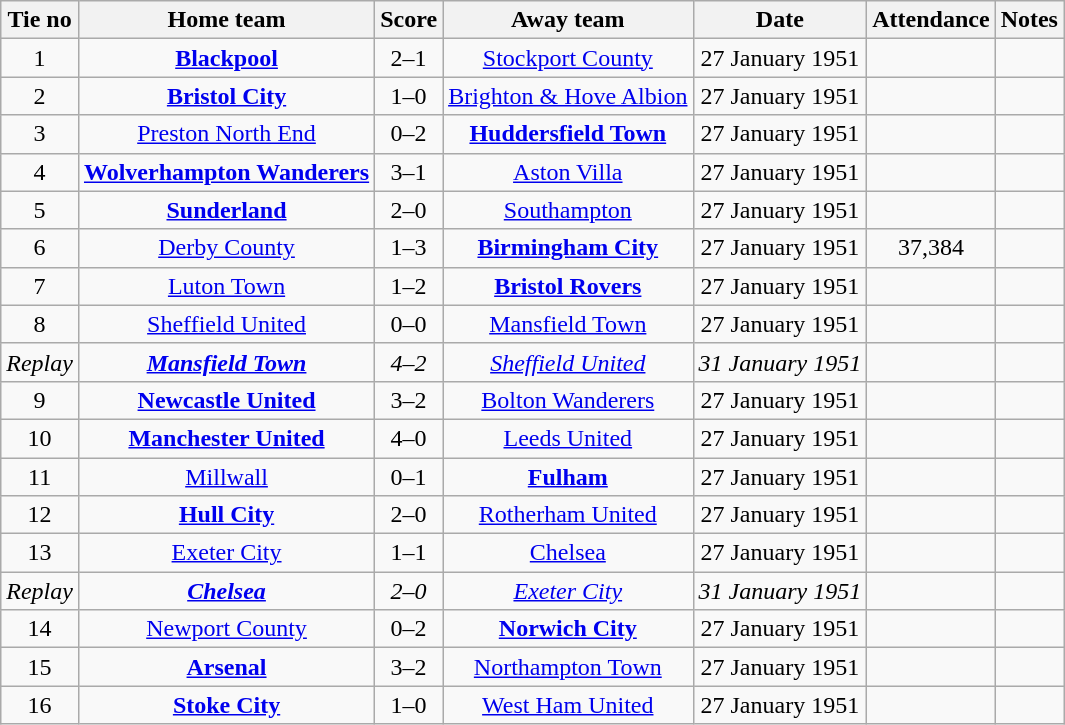<table class="wikitable" style="text-align: center">
<tr>
<th>Tie no</th>
<th>Home team</th>
<th>Score</th>
<th>Away team</th>
<th>Date</th>
<th>Attendance</th>
<th>Notes</th>
</tr>
<tr>
<td>1</td>
<td><strong><a href='#'>Blackpool</a></strong></td>
<td>2–1</td>
<td><a href='#'>Stockport County</a></td>
<td>27 January 1951</td>
<td></td>
<td></td>
</tr>
<tr>
<td>2</td>
<td><strong><a href='#'>Bristol City</a></strong></td>
<td>1–0</td>
<td><a href='#'>Brighton & Hove Albion</a></td>
<td>27 January 1951</td>
<td></td>
<td></td>
</tr>
<tr>
<td>3</td>
<td><a href='#'>Preston North End</a></td>
<td>0–2</td>
<td><strong><a href='#'>Huddersfield Town</a></strong></td>
<td>27 January 1951</td>
<td></td>
<td></td>
</tr>
<tr>
<td>4</td>
<td><strong><a href='#'>Wolverhampton Wanderers</a></strong></td>
<td>3–1</td>
<td><a href='#'>Aston Villa</a></td>
<td>27 January 1951</td>
<td></td>
<td></td>
</tr>
<tr>
<td>5</td>
<td><strong><a href='#'>Sunderland</a></strong></td>
<td>2–0</td>
<td><a href='#'>Southampton</a></td>
<td>27 January 1951</td>
<td></td>
<td></td>
</tr>
<tr>
<td>6</td>
<td><a href='#'>Derby County</a></td>
<td>1–3</td>
<td><strong><a href='#'>Birmingham City</a></strong></td>
<td>27 January 1951</td>
<td>37,384</td>
<td></td>
</tr>
<tr>
<td>7</td>
<td><a href='#'>Luton Town</a></td>
<td>1–2</td>
<td><strong><a href='#'>Bristol Rovers</a></strong></td>
<td>27 January 1951</td>
<td></td>
<td></td>
</tr>
<tr>
<td>8</td>
<td><a href='#'>Sheffield United</a></td>
<td>0–0</td>
<td><a href='#'>Mansfield Town</a></td>
<td>27 January 1951</td>
<td></td>
<td></td>
</tr>
<tr>
<td><em>Replay</em></td>
<td><strong><em><a href='#'>Mansfield Town</a></em></strong></td>
<td><em>4–2</em></td>
<td><em><a href='#'>Sheffield United</a></em></td>
<td><em>31 January 1951</em></td>
<td><em> </em></td>
<td></td>
</tr>
<tr>
<td>9</td>
<td><strong><a href='#'>Newcastle United</a></strong></td>
<td>3–2</td>
<td><a href='#'>Bolton Wanderers</a></td>
<td>27 January 1951</td>
<td></td>
<td></td>
</tr>
<tr>
<td>10</td>
<td><strong><a href='#'>Manchester United</a></strong></td>
<td>4–0</td>
<td><a href='#'>Leeds United</a></td>
<td>27 January 1951</td>
<td></td>
<td></td>
</tr>
<tr>
<td>11</td>
<td><a href='#'>Millwall</a></td>
<td>0–1</td>
<td><strong><a href='#'>Fulham</a></strong></td>
<td>27 January 1951</td>
<td></td>
<td></td>
</tr>
<tr>
<td>12</td>
<td><strong><a href='#'>Hull City</a></strong></td>
<td>2–0</td>
<td><a href='#'>Rotherham United</a></td>
<td>27 January 1951</td>
<td></td>
<td></td>
</tr>
<tr>
<td>13</td>
<td><a href='#'>Exeter City</a></td>
<td>1–1</td>
<td><a href='#'>Chelsea</a></td>
<td>27 January 1951</td>
<td></td>
<td></td>
</tr>
<tr>
<td><em>Replay</em></td>
<td><strong><em><a href='#'>Chelsea</a></em></strong></td>
<td><em>2–0</em></td>
<td><em><a href='#'>Exeter City</a></em></td>
<td><em>31 January 1951</em></td>
<td><em> </em></td>
<td></td>
</tr>
<tr>
<td>14</td>
<td><a href='#'>Newport County</a></td>
<td>0–2</td>
<td><strong><a href='#'>Norwich City</a></strong></td>
<td>27 January 1951</td>
<td></td>
<td></td>
</tr>
<tr>
<td>15</td>
<td><strong><a href='#'>Arsenal</a></strong></td>
<td>3–2</td>
<td><a href='#'>Northampton Town</a></td>
<td>27 January 1951</td>
<td></td>
<td></td>
</tr>
<tr>
<td>16</td>
<td><strong><a href='#'>Stoke City</a></strong></td>
<td>1–0</td>
<td><a href='#'>West Ham United</a></td>
<td>27 January 1951</td>
<td></td>
<td></td>
</tr>
</table>
